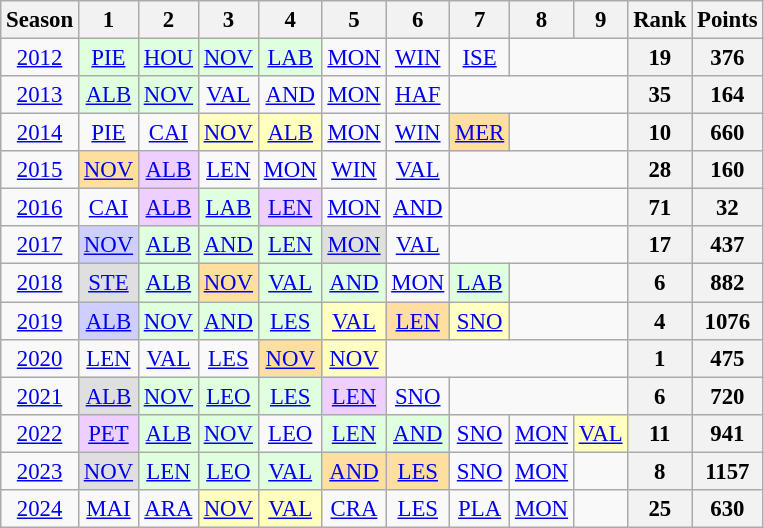<table class="wikitable" style="text-align:center; font-size:95%">
<tr>
<th>Season</th>
<th>1</th>
<th>2</th>
<th>3</th>
<th>4</th>
<th>5</th>
<th>6</th>
<th>7</th>
<th>8</th>
<th>9</th>
<th>Rank</th>
<th>Points</th>
</tr>
<tr>
<td><a href='#'>2012</a></td>
<td bgcolor="#dfffdf"><a href='#'>PIE</a><br></td>
<td bgcolor="#dfffdf"><a href='#'>HOU</a><br></td>
<td bgcolor="#dfffdf"><a href='#'>NOV</a><br></td>
<td bgcolor="#dfffdf"><a href='#'>LAB</a><br></td>
<td><a href='#'>MON</a><br></td>
<td><a href='#'>WIN</a><br></td>
<td><a href='#'>ISE</a><br></td>
<td colspan=2></td>
<th>19</th>
<th>376</th>
</tr>
<tr>
<td><a href='#'>2013</a></td>
<td bgcolor="#dfffdf"><a href='#'>ALB</a><br></td>
<td bgcolor="#dfffdf"><a href='#'>NOV</a><br></td>
<td><a href='#'>VAL</a><br></td>
<td><a href='#'>AND</a><br></td>
<td><a href='#'>MON</a><br></td>
<td><a href='#'>HAF</a><br></td>
<td colspan=3></td>
<th>35</th>
<th>164</th>
</tr>
<tr>
<td><a href='#'>2014</a></td>
<td><a href='#'>PIE</a><br></td>
<td><a href='#'>CAI</a><br></td>
<td bgcolor="#ffffbf"><a href='#'>NOV</a><br></td>
<td bgcolor="#ffffbf"><a href='#'>ALB</a><br></td>
<td><a href='#'>MON</a><br></td>
<td><a href='#'>WIN</a><br></td>
<td bgcolor="#ffdf9f"><a href='#'>MER</a><br></td>
<td colspan=2></td>
<th>10</th>
<th>660</th>
</tr>
<tr>
<td><a href='#'>2015</a></td>
<td bgcolor="#ffdf9f"><a href='#'>NOV</a><br></td>
<td bgcolor="#efcfff"><a href='#'>ALB</a><br></td>
<td><a href='#'>LEN</a><br></td>
<td><a href='#'>MON</a><br></td>
<td><a href='#'>WIN</a><br></td>
<td><a href='#'>VAL</a><br></td>
<td colspan=3></td>
<th>28</th>
<th>160</th>
</tr>
<tr>
<td><a href='#'>2016</a></td>
<td><a href='#'>CAI</a><br></td>
<td bgcolor="#efcfff"><a href='#'>ALB</a><br></td>
<td bgcolor="#dfffdf"><a href='#'>LAB</a><br></td>
<td bgcolor="#efcfff"><a href='#'>LEN</a><br></td>
<td><a href='#'>MON</a><br></td>
<td><a href='#'>AND</a><br></td>
<td colspan=3></td>
<th>71</th>
<th>32</th>
</tr>
<tr>
<td><a href='#'>2017</a></td>
<td bgcolor="#cfcfff"><a href='#'>NOV</a><br></td>
<td bgcolor="#dfffdf"><a href='#'>ALB</a><br></td>
<td bgcolor="#dfffdf"><a href='#'>AND</a><br></td>
<td bgcolor="#dfffdf"><a href='#'>LEN</a><br></td>
<td bgcolor="#dfdfdf"><a href='#'>MON</a><br></td>
<td><a href='#'>VAL</a><br></td>
<td colspan=3></td>
<th>17</th>
<th>437</th>
</tr>
<tr>
<td><a href='#'>2018</a></td>
<td bgcolor="#dfdfdf"><a href='#'>STE</a><br></td>
<td bgcolor="#dfffdf"><a href='#'>ALB</a><br></td>
<td bgcolor="#ffdf9f"><a href='#'>NOV</a><br></td>
<td bgcolor="#dfffdf"><a href='#'>VAL</a><br></td>
<td bgcolor="#dfffdf"><a href='#'>AND</a><br></td>
<td><a href='#'>MON</a><br></td>
<td bgcolor="#dfffdf"><a href='#'>LAB</a><br></td>
<td colspan=2></td>
<th>6</th>
<th>882</th>
</tr>
<tr>
<td><a href='#'>2019</a></td>
<td bgcolor="#cfcfff"><a href='#'>ALB</a><br></td>
<td bgcolor="#dfffdf"><a href='#'>NOV</a><br></td>
<td bgcolor="#dfffdf"><a href='#'>AND</a><br></td>
<td bgcolor="#dfffdf"><a href='#'>LES</a><br></td>
<td bgcolor="#ffffbf"><a href='#'>VAL</a><br></td>
<td bgcolor="#ffdf9f"><a href='#'>LEN</a><br></td>
<td bgcolor="#ffffbf"><a href='#'>SNO</a><br></td>
<td colspan=2></td>
<th>4</th>
<th>1076</th>
</tr>
<tr>
<td><a href='#'>2020</a></td>
<td><a href='#'>LEN</a><br></td>
<td><a href='#'>VAL</a><br></td>
<td><a href='#'>LES</a><br></td>
<td bgcolor="#ffdf9f"><a href='#'>NOV</a><br></td>
<td bgcolor="#ffffbf"><a href='#'>NOV</a><br></td>
<td colspan=4></td>
<th>1</th>
<th>475</th>
</tr>
<tr>
<td><a href='#'>2021</a></td>
<td bgcolor="#dfdfdf"><a href='#'>ALB</a><br></td>
<td bgcolor="#dfffdf"><a href='#'>NOV</a><br></td>
<td bgcolor="#dfffdf"><a href='#'>LEO</a><br></td>
<td bgcolor="#dfffdf"><a href='#'>LES</a><br></td>
<td bgcolor="#efcfff"><a href='#'>LEN</a><br></td>
<td><a href='#'>SNO</a><br></td>
<td colspan=3></td>
<th>6</th>
<th>720</th>
</tr>
<tr>
<td><a href='#'>2022</a></td>
<td bgcolor="#efcfff"><a href='#'>PET</a><br></td>
<td bgcolor="#dfffdf"><a href='#'>ALB</a><br></td>
<td bgcolor="#dfffdf"><a href='#'>NOV</a><br></td>
<td><a href='#'>LEO</a><br></td>
<td bgcolor="#dfffdf"><a href='#'>LEN</a><br></td>
<td bgcolor="#dfffdf"><a href='#'>AND</a><br></td>
<td><a href='#'>SNO</a><br></td>
<td><a href='#'>MON</a><br></td>
<td bgcolor="#ffffbf"><a href='#'>VAL</a><br></td>
<th>11</th>
<th>941</th>
</tr>
<tr>
<td><a href='#'>2023</a></td>
<td bgcolor="#dfdfdf"><a href='#'>NOV</a><br></td>
<td bgcolor="#dfffdf"><a href='#'>LEN</a><br></td>
<td bgcolor="#dfffdf"><a href='#'>LEO</a><br></td>
<td bgcolor="#dfffdf"><a href='#'>VAL</a><br></td>
<td bgcolor="#ffdf9f"><a href='#'>AND</a><br></td>
<td bgcolor="#ffdf9f"><a href='#'>LES</a><br></td>
<td><a href='#'>SNO</a><br></td>
<td><a href='#'>MON</a><br></td>
<td></td>
<th>8</th>
<th>1157</th>
</tr>
<tr>
<td><a href='#'>2024</a></td>
<td><a href='#'>MAI</a><br></td>
<td><a href='#'>ARA</a><br></td>
<td bgcolor="#ffffbf"><a href='#'>NOV</a><br></td>
<td bgcolor="#ffffbf"><a href='#'>VAL</a><br></td>
<td><a href='#'>CRA</a><br></td>
<td><a href='#'>LES</a><br></td>
<td><a href='#'>PLA</a><br></td>
<td><a href='#'>MON</a><br></td>
<td></td>
<th>25</th>
<th>630</th>
</tr>
</table>
